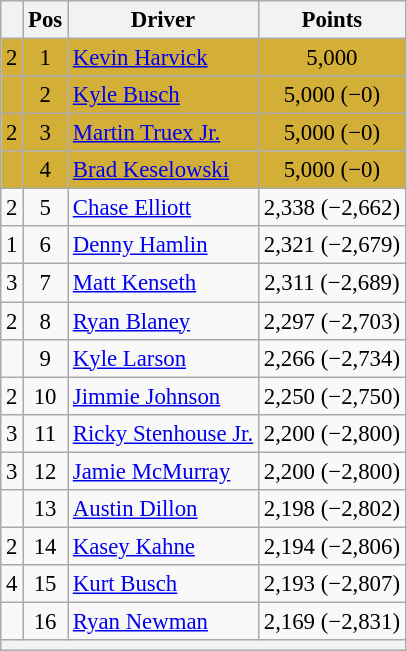<table class="wikitable" style="font-size: 95%">
<tr>
<th></th>
<th>Pos</th>
<th>Driver</th>
<th>Points</th>
</tr>
<tr style="background:#D4AF37;">
<td align="left"> 2</td>
<td style="text-align:center;">1</td>
<td><a href='#'>Kevin Harvick</a></td>
<td style="text-align:center;">5,000</td>
</tr>
<tr style="background:#D4AF37;">
<td align="left"></td>
<td style="text-align:center;">2</td>
<td><a href='#'>Kyle Busch</a></td>
<td style="text-align:center;">5,000 (−0)</td>
</tr>
<tr style="background:#D4AF37;">
<td align="left"> 2</td>
<td style="text-align:center;">3</td>
<td><a href='#'>Martin Truex Jr.</a></td>
<td style="text-align:center;">5,000 (−0)</td>
</tr>
<tr style="background:#D4AF37;">
<td align="left"></td>
<td style="text-align:center;">4</td>
<td><a href='#'>Brad Keselowski</a></td>
<td style="text-align:center;">5,000 (−0)</td>
</tr>
<tr>
<td align="left"> 2</td>
<td style="text-align:center;">5</td>
<td><a href='#'>Chase Elliott</a></td>
<td style="text-align:center;">2,338 (−2,662)</td>
</tr>
<tr>
<td align="left"> 1</td>
<td style="text-align:center;">6</td>
<td><a href='#'>Denny Hamlin</a></td>
<td style="text-align:center;">2,321 (−2,679)</td>
</tr>
<tr>
<td align="left"> 3</td>
<td style="text-align:center;">7</td>
<td><a href='#'>Matt Kenseth</a></td>
<td style="text-align:center;">2,311 (−2,689)</td>
</tr>
<tr>
<td align="left"> 2</td>
<td style="text-align:center;">8</td>
<td><a href='#'>Ryan Blaney</a></td>
<td style="text-align:center;">2,297 (−2,703)</td>
</tr>
<tr>
<td align="left"></td>
<td style="text-align:center;">9</td>
<td><a href='#'>Kyle Larson</a></td>
<td style="text-align:center;">2,266 (−2,734)</td>
</tr>
<tr>
<td align="left"> 2</td>
<td style="text-align:center;">10</td>
<td><a href='#'>Jimmie Johnson</a></td>
<td style="text-align:center;">2,250 (−2,750)</td>
</tr>
<tr>
<td align="left"> 3</td>
<td style="text-align:center;">11</td>
<td><a href='#'>Ricky Stenhouse Jr.</a></td>
<td style="text-align:center;">2,200 (−2,800)</td>
</tr>
<tr>
<td align="left"> 3</td>
<td style="text-align:center;">12</td>
<td><a href='#'>Jamie McMurray</a></td>
<td style="text-align:center;">2,200 (−2,800)</td>
</tr>
<tr>
<td align="left"></td>
<td style="text-align:center;">13</td>
<td><a href='#'>Austin Dillon</a></td>
<td style="text-align:center;">2,198 (−2,802)</td>
</tr>
<tr>
<td align="left"> 2</td>
<td style="text-align:center;">14</td>
<td><a href='#'>Kasey Kahne</a></td>
<td style="text-align:center;">2,194 (−2,806)</td>
</tr>
<tr>
<td align="left"> 4</td>
<td style="text-align:center;">15</td>
<td><a href='#'>Kurt Busch</a></td>
<td style="text-align:center;">2,193 (−2,807)</td>
</tr>
<tr>
<td align="left"></td>
<td style="text-align:center;">16</td>
<td><a href='#'>Ryan Newman</a></td>
<td style="text-align:center;">2,169 (−2,831)</td>
</tr>
<tr class="sortbottom">
<th colspan="9"></th>
</tr>
</table>
